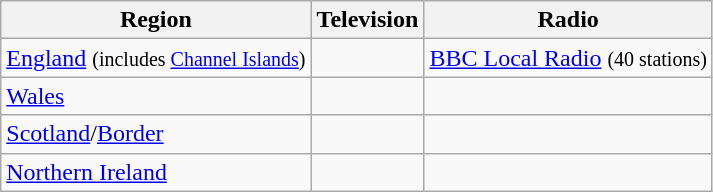<table class="wikitable sortable plainrowheaders">
<tr>
<th>Region</th>
<th>Television</th>
<th>Radio</th>
</tr>
<tr>
<td><a href='#'>England</a> <small>(includes <a href='#'>Channel Islands</a>)</small></td>
<td></td>
<td><a href='#'>BBC Local Radio</a> <small>(40 stations)</small></td>
</tr>
<tr>
<td><a href='#'>Wales</a></td>
<td></td>
<td></td>
</tr>
<tr>
<td><a href='#'>Scotland</a>/<a href='#'>Border</a></td>
<td></td>
<td></td>
</tr>
<tr>
<td><a href='#'>Northern Ireland</a></td>
<td></td>
<td></td>
</tr>
</table>
